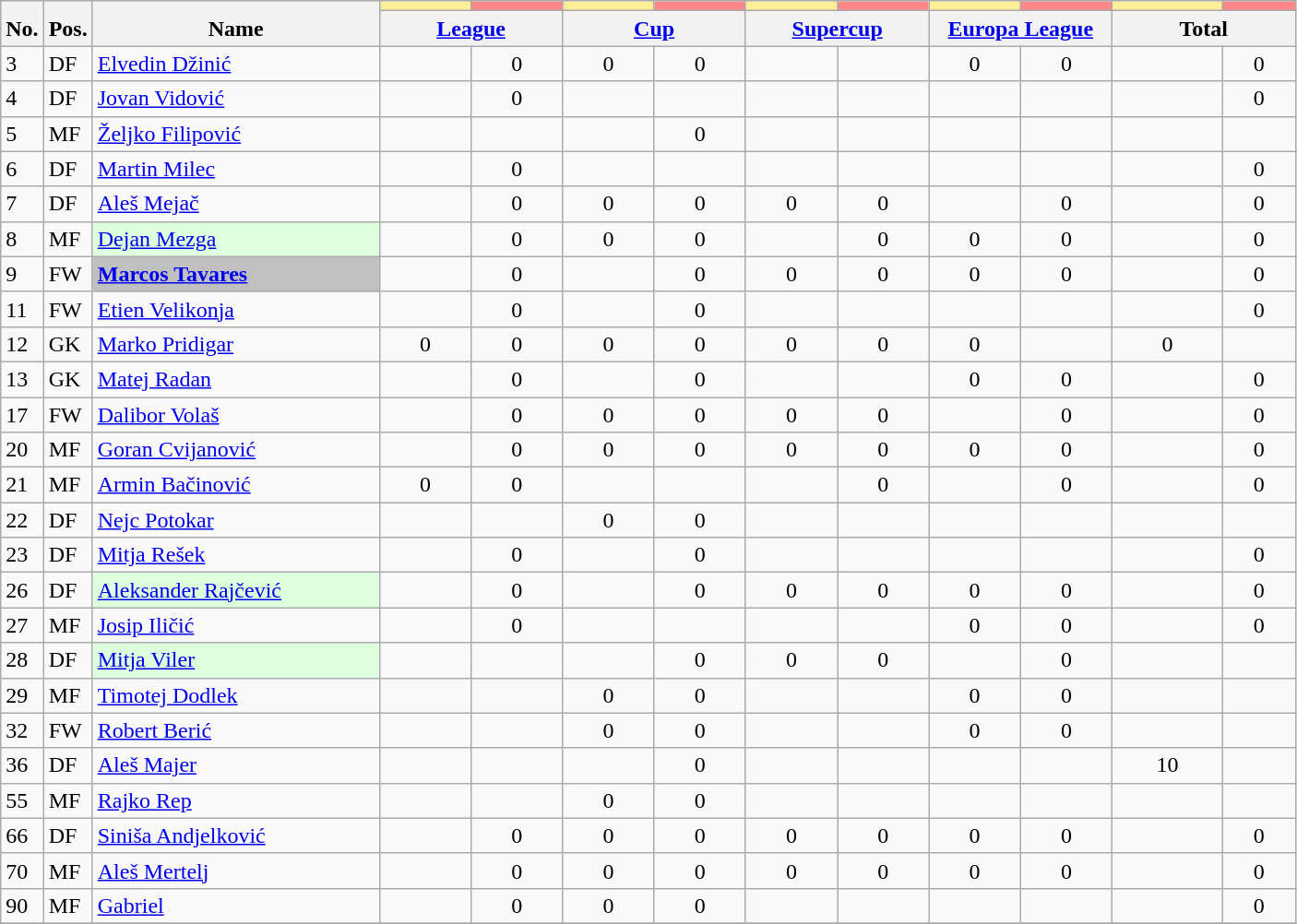<table class="wikitable sortable" style="text-align:center">
<tr>
<th rowspan="2" valign="bottom" class="unsortable">No.</th>
<th rowspan="2" valign="bottom" class="unsortable">Pos.</th>
<th rowspan="2" valign="bottom" class="unsortable" width="200">Name</th>
<th style="background:#FFEE99"></th>
<th style="background:#FF8888"></th>
<th style="background:#FFEE99"></th>
<th style="background:#FF8888"></th>
<th style="background:#FFEE99"></th>
<th style="background:#FF8888"></th>
<th style="background:#FFEE99"></th>
<th style="background:#FF8888"></th>
<th style="background:#FFEE99"></th>
<th style="background:#FF8888"></th>
</tr>
<tr class="unsortable">
<th colspan="2" width="125"><a href='#'>League</a></th>
<th colspan="2" width="125"><a href='#'>Cup</a></th>
<th colspan="2" width="125"><a href='#'>Supercup</a></th>
<th colspan="2" width="125"><a href='#'>Europa League</a></th>
<th colspan="2" width="125">Total</th>
</tr>
<tr>
<td align="left">3</td>
<td align="left">DF</td>
<td align="left"> <a href='#'>Elvedin Džinić</a></td>
<td></td>
<td>0</td>
<td>0</td>
<td>0</td>
<td></td>
<td></td>
<td>0</td>
<td>0</td>
<td></td>
<td>0</td>
</tr>
<tr>
<td align="left">4</td>
<td align="left">DF</td>
<td align="left"> <a href='#'>Jovan Vidović</a></td>
<td></td>
<td>0</td>
<td></td>
<td></td>
<td></td>
<td></td>
<td></td>
<td></td>
<td></td>
<td>0</td>
</tr>
<tr>
<td align="left">5</td>
<td align="left">MF</td>
<td align="left"> <a href='#'>Željko Filipović</a></td>
<td></td>
<td></td>
<td></td>
<td>0</td>
<td></td>
<td></td>
<td></td>
<td></td>
<td></td>
<td></td>
</tr>
<tr>
<td align="left">6</td>
<td align="left">DF</td>
<td align="left"> <a href='#'>Martin Milec</a></td>
<td></td>
<td>0</td>
<td></td>
<td></td>
<td></td>
<td></td>
<td></td>
<td></td>
<td></td>
<td>0</td>
</tr>
<tr>
<td align="left">7</td>
<td align="left">DF</td>
<td align="left"> <a href='#'>Aleš Mejač</a></td>
<td></td>
<td>0</td>
<td>0</td>
<td>0</td>
<td>0</td>
<td>0</td>
<td></td>
<td>0</td>
<td></td>
<td>0</td>
</tr>
<tr>
<td align="left">8</td>
<td align="left">MF</td>
<td bgcolor="#ddffdd" align="left"> <a href='#'>Dejan Mezga</a> </td>
<td></td>
<td>0</td>
<td>0</td>
<td>0</td>
<td></td>
<td>0</td>
<td>0</td>
<td>0</td>
<td></td>
<td>0</td>
</tr>
<tr>
<td align="left">9</td>
<td align="left">FW</td>
<td bgcolor="silver" align="left"> <strong><a href='#'>Marcos Tavares</a></strong> </td>
<td></td>
<td>0</td>
<td></td>
<td>0</td>
<td>0</td>
<td>0</td>
<td>0</td>
<td>0</td>
<td></td>
<td>0</td>
</tr>
<tr>
<td align="left">11</td>
<td align="left">FW</td>
<td align="left"> <a href='#'>Etien Velikonja</a></td>
<td></td>
<td>0</td>
<td></td>
<td>0</td>
<td></td>
<td></td>
<td></td>
<td></td>
<td></td>
<td>0</td>
</tr>
<tr>
<td align="left">12</td>
<td align="left">GK</td>
<td align="left"> <a href='#'>Marko Pridigar</a></td>
<td>0</td>
<td>0</td>
<td>0</td>
<td>0</td>
<td>0</td>
<td>0</td>
<td>0</td>
<td></td>
<td>0</td>
<td></td>
</tr>
<tr>
<td align="left">13</td>
<td align="left">GK</td>
<td align="left"> <a href='#'>Matej Radan</a></td>
<td></td>
<td>0</td>
<td></td>
<td>0</td>
<td></td>
<td></td>
<td>0</td>
<td>0</td>
<td></td>
<td>0</td>
</tr>
<tr>
<td align="left">17</td>
<td align="left">FW</td>
<td align="left"> <a href='#'>Dalibor Volaš</a></td>
<td></td>
<td>0</td>
<td>0</td>
<td>0</td>
<td>0</td>
<td>0</td>
<td></td>
<td>0</td>
<td></td>
<td>0</td>
</tr>
<tr>
<td align="left">20</td>
<td align="left">MF</td>
<td align="left"> <a href='#'>Goran Cvijanović</a></td>
<td></td>
<td>0</td>
<td>0</td>
<td>0</td>
<td>0</td>
<td>0</td>
<td>0</td>
<td>0</td>
<td></td>
<td>0</td>
</tr>
<tr>
<td align="left">21</td>
<td align="left">MF</td>
<td align="left"> <a href='#'>Armin Bačinović</a></td>
<td>0</td>
<td>0</td>
<td></td>
<td></td>
<td></td>
<td>0</td>
<td></td>
<td>0</td>
<td></td>
<td>0</td>
</tr>
<tr>
<td align="left">22</td>
<td align="left">DF</td>
<td align="left"> <a href='#'>Nejc Potokar</a></td>
<td></td>
<td></td>
<td>0</td>
<td>0</td>
<td></td>
<td></td>
<td></td>
<td></td>
<td></td>
<td></td>
</tr>
<tr>
<td align="left">23</td>
<td align="left">DF</td>
<td align="left"> <a href='#'>Mitja Rešek</a></td>
<td></td>
<td>0</td>
<td></td>
<td>0</td>
<td></td>
<td></td>
<td></td>
<td></td>
<td></td>
<td>0</td>
</tr>
<tr>
<td align="left">26</td>
<td align="left">DF</td>
<td bgcolor="#ddffdd" align="left"> <a href='#'>Aleksander Rajčević</a> </td>
<td></td>
<td>0</td>
<td></td>
<td>0</td>
<td>0</td>
<td>0</td>
<td>0</td>
<td>0</td>
<td></td>
<td>0</td>
</tr>
<tr>
<td align="left">27</td>
<td align="left">MF</td>
<td align="left"> <a href='#'>Josip Iličić</a></td>
<td></td>
<td>0</td>
<td></td>
<td></td>
<td></td>
<td></td>
<td>0</td>
<td>0</td>
<td></td>
<td>0</td>
</tr>
<tr>
<td align="left">28</td>
<td align="left">DF</td>
<td bgcolor="#ddffdd" align="left"> <a href='#'>Mitja Viler</a> </td>
<td></td>
<td></td>
<td></td>
<td>0</td>
<td>0</td>
<td>0</td>
<td></td>
<td>0</td>
<td></td>
<td></td>
</tr>
<tr>
<td align="left">29</td>
<td align="left">MF</td>
<td align="left"> <a href='#'>Timotej Dodlek</a></td>
<td></td>
<td></td>
<td>0</td>
<td>0</td>
<td></td>
<td></td>
<td>0</td>
<td>0</td>
<td></td>
<td></td>
</tr>
<tr>
<td align="left">32</td>
<td align="left">FW</td>
<td align="left"> <a href='#'>Robert Berić</a></td>
<td></td>
<td></td>
<td>0</td>
<td>0</td>
<td></td>
<td></td>
<td>0</td>
<td>0</td>
<td></td>
<td></td>
</tr>
<tr>
<td align="left">36</td>
<td align="left">DF</td>
<td align="left"> <a href='#'>Aleš Majer</a></td>
<td></td>
<td></td>
<td></td>
<td>0</td>
<td></td>
<td></td>
<td></td>
<td></td>
<td>10</td>
<td></td>
</tr>
<tr>
<td align="left">55</td>
<td align="left">MF</td>
<td align="left"> <a href='#'>Rajko Rep</a></td>
<td></td>
<td></td>
<td>0</td>
<td>0</td>
<td></td>
<td></td>
<td></td>
<td></td>
<td></td>
<td></td>
</tr>
<tr>
<td align="left">66</td>
<td align="left">DF</td>
<td align="left"> <a href='#'>Siniša Andjelković</a></td>
<td></td>
<td>0</td>
<td>0</td>
<td>0</td>
<td>0</td>
<td>0</td>
<td>0</td>
<td>0</td>
<td></td>
<td>0</td>
</tr>
<tr>
<td align="left">70</td>
<td align="left">MF</td>
<td align="left"> <a href='#'>Aleš Mertelj</a></td>
<td></td>
<td>0</td>
<td>0</td>
<td>0</td>
<td>0</td>
<td>0</td>
<td>0</td>
<td>0</td>
<td></td>
<td>0</td>
</tr>
<tr>
<td align="left">90</td>
<td align="left">MF</td>
<td align="left"> <a href='#'>Gabriel</a></td>
<td></td>
<td>0</td>
<td>0</td>
<td>0</td>
<td></td>
<td></td>
<td></td>
<td></td>
<td></td>
<td>0</td>
</tr>
<tr>
</tr>
</table>
